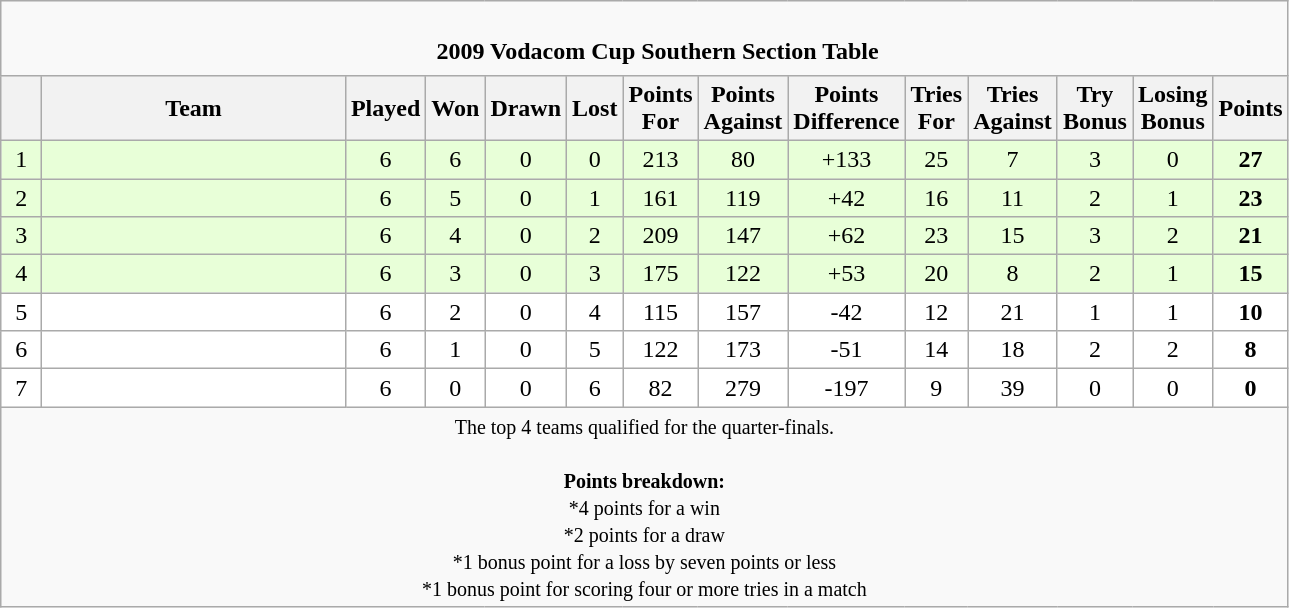<table class="wikitable" style="text-align: center;">
<tr>
<td colspan="14" cellpadding="0" cellspacing="0"><br><table border="0" width="100%" cellpadding="0" cellspacing="0">
<tr>
<td width=0% style="border:0px"></td>
<td style="border:0px"><strong>2009 Vodacom Cup Southern Section Table</strong></td>
</tr>
</table>
</td>
</tr>
<tr>
<th bgcolor="#efefef" width="20"></th>
<th bgcolor="#efefef" width="195">Team</th>
<th bgcolor="#efefef" width="20">Played</th>
<th bgcolor="#efefef" width="20">Won</th>
<th bgcolor="#efefef" width="20">Drawn</th>
<th bgcolor="#efefef" width="20">Lost</th>
<th bgcolor="#efefef" width="20">Points For</th>
<th bgcolor="#efefef" width="20">Points Against</th>
<th bgcolor="#efefef" width="20">Points Difference</th>
<th bgcolor="#efefef" width="20">Tries For</th>
<th bgcolor="#efefef" width="20">Tries Against</th>
<th bgcolor="#efefef" width="20">Try Bonus</th>
<th bgcolor="#efefef" width="20">Losing Bonus</th>
<th bgcolor="#efefef" width="20">Points<br></th>
</tr>
<tr bgcolor=#E8FFD8 align=center>
<td>1</td>
<td align=left></td>
<td>6</td>
<td>6</td>
<td>0</td>
<td>0</td>
<td>213</td>
<td>80</td>
<td>+133</td>
<td>25</td>
<td>7</td>
<td>3</td>
<td>0</td>
<td><strong>27</strong></td>
</tr>
<tr bgcolor=#E8FFD8 align=center>
<td>2</td>
<td align=left></td>
<td>6</td>
<td>5</td>
<td>0</td>
<td>1</td>
<td>161</td>
<td>119</td>
<td>+42</td>
<td>16</td>
<td>11</td>
<td>2</td>
<td>1</td>
<td><strong>23</strong></td>
</tr>
<tr bgcolor=#E8FFD8 align=center>
<td>3</td>
<td align=left></td>
<td>6</td>
<td>4</td>
<td>0</td>
<td>2</td>
<td>209</td>
<td>147</td>
<td>+62</td>
<td>23</td>
<td>15</td>
<td>3</td>
<td>2</td>
<td><strong>21</strong></td>
</tr>
<tr bgcolor=#E8FFD8 align=center>
<td>4</td>
<td align=left></td>
<td>6</td>
<td>3</td>
<td>0</td>
<td>3</td>
<td>175</td>
<td>122</td>
<td>+53</td>
<td>20</td>
<td>8</td>
<td>2</td>
<td>1</td>
<td><strong>15</strong></td>
</tr>
<tr bgcolor=#ffffff align=center>
<td>5</td>
<td align=left></td>
<td>6</td>
<td>2</td>
<td>0</td>
<td>4</td>
<td>115</td>
<td>157</td>
<td>-42</td>
<td>12</td>
<td>21</td>
<td>1</td>
<td>1</td>
<td><strong>10</strong></td>
</tr>
<tr bgcolor=#ffffff align=center>
<td>6</td>
<td align=left></td>
<td>6</td>
<td>1</td>
<td>0</td>
<td>5</td>
<td>122</td>
<td>173</td>
<td>-51</td>
<td>14</td>
<td>18</td>
<td>2</td>
<td>2</td>
<td><strong>8</strong></td>
</tr>
<tr bgcolor=#ffffff align=center>
<td>7</td>
<td align=left></td>
<td>6</td>
<td>0</td>
<td>0</td>
<td>6</td>
<td>82</td>
<td>279</td>
<td>-197</td>
<td>9</td>
<td>39</td>
<td>0</td>
<td>0</td>
<td><strong>0</strong></td>
</tr>
<tr |align=left|>
<td colspan="14" style="border:0px"><small>The top 4 teams qualified for the quarter-finals.<br><br><strong>Points breakdown:</strong><br>*4 points for a win<br>*2 points for a draw<br>*1 bonus point for a loss by seven points or less<br>*1 bonus point for scoring four or more tries in a match</small></td>
</tr>
</table>
